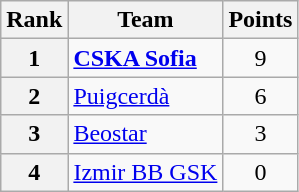<table class="wikitable" style="text-align: center;">
<tr>
<th>Rank</th>
<th>Team</th>
<th>Points</th>
</tr>
<tr>
<th>1</th>
<td style="text-align: left;"> <strong><a href='#'>CSKA Sofia</a></strong></td>
<td>9</td>
</tr>
<tr>
<th>2</th>
<td style="text-align: left;"> <a href='#'>Puigcerdà</a></td>
<td>6</td>
</tr>
<tr>
<th>3</th>
<td style="text-align: left;"> <a href='#'>Beostar</a></td>
<td>3</td>
</tr>
<tr>
<th>4</th>
<td style="text-align: left;"> <a href='#'>Izmir BB GSK</a></td>
<td>0</td>
</tr>
</table>
